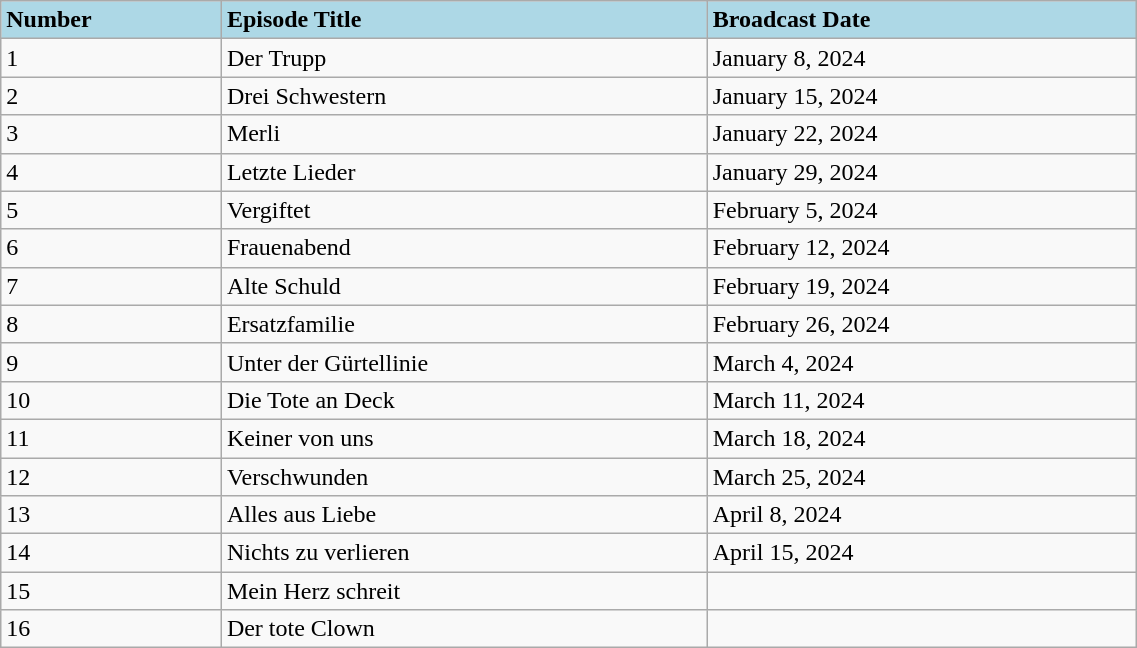<table class="wikitable" width="60%">
<tr>
<td bgcolor="#add8e6"><strong>Number</strong></td>
<td bgcolor="#add8e6"><strong>Episode Title</strong></td>
<td bgcolor="#add8e6"><strong>Broadcast Date</strong></td>
</tr>
<tr>
<td>1</td>
<td>Der Trupp</td>
<td>January 8, 2024</td>
</tr>
<tr>
<td>2</td>
<td>Drei Schwestern</td>
<td>January 15, 2024</td>
</tr>
<tr>
<td>3</td>
<td>Merli</td>
<td>January 22, 2024</td>
</tr>
<tr>
<td>4</td>
<td>Letzte Lieder</td>
<td>January 29, 2024</td>
</tr>
<tr>
<td>5</td>
<td>Vergiftet</td>
<td>February 5, 2024</td>
</tr>
<tr>
<td>6</td>
<td>Frauenabend</td>
<td>February 12, 2024</td>
</tr>
<tr>
<td>7</td>
<td>Alte Schuld</td>
<td>February 19, 2024</td>
</tr>
<tr>
<td>8</td>
<td>Ersatzfamilie</td>
<td>February 26, 2024</td>
</tr>
<tr>
<td>9</td>
<td>Unter der Gürtellinie</td>
<td>March 4, 2024</td>
</tr>
<tr>
<td>10</td>
<td>Die Tote an Deck</td>
<td>March 11, 2024</td>
</tr>
<tr>
<td>11</td>
<td>Keiner von uns</td>
<td>March 18, 2024</td>
</tr>
<tr>
<td>12</td>
<td>Verschwunden</td>
<td>March 25, 2024</td>
</tr>
<tr>
<td>13</td>
<td>Alles aus Liebe</td>
<td>April 8, 2024</td>
</tr>
<tr>
<td>14</td>
<td>Nichts zu verlieren</td>
<td>April 15, 2024</td>
</tr>
<tr>
<td>15</td>
<td>Mein Herz schreit</td>
<td></td>
</tr>
<tr>
<td>16</td>
<td>Der tote Clown</td>
<td></td>
</tr>
</table>
